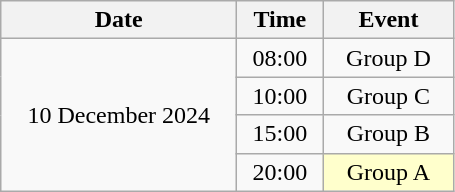<table class = "wikitable" style="text-align:center;">
<tr>
<th width=150>Date</th>
<th width=50>Time</th>
<th width=80>Event</th>
</tr>
<tr>
<td rowspan=4>10 December 2024</td>
<td>08:00</td>
<td>Group D</td>
</tr>
<tr>
<td>10:00</td>
<td>Group C</td>
</tr>
<tr>
<td>15:00</td>
<td>Group B</td>
</tr>
<tr>
<td>20:00</td>
<td bgcolor="ffffcc">Group A</td>
</tr>
</table>
